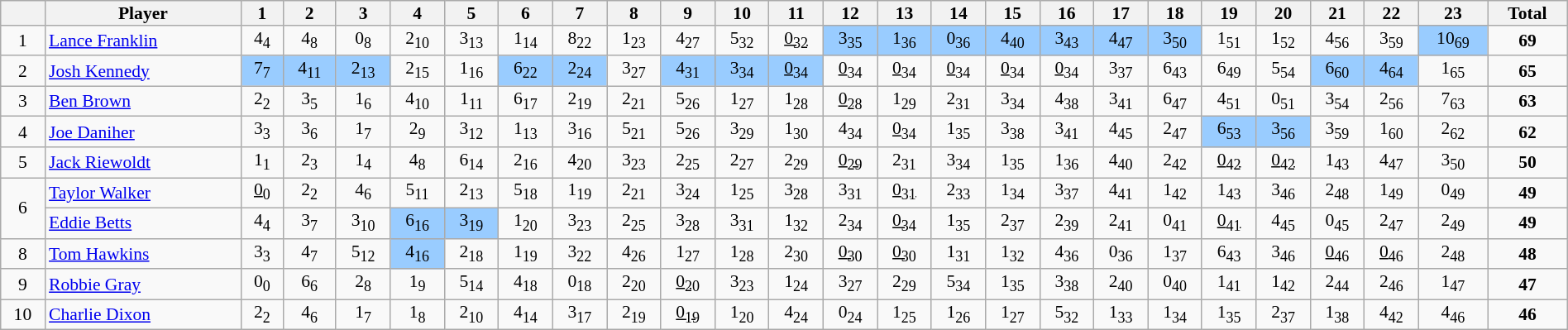<table class="wikitable nowraplinks" style="text-align:center; line-height: 90%; font-size:90%;" width=100%>
<tr>
<th width=""></th>
<th abbr="Position">Player</th>
<th abbr="Round 1">1</th>
<th abbr="Round 2">2</th>
<th abbr="Round 3">3</th>
<th abbr="Round 4">4</th>
<th abbr="Round 5">5</th>
<th abbr="Round 6">6</th>
<th abbr="Round 7">7</th>
<th>8</th>
<th>9</th>
<th>10</th>
<th>11</th>
<th>12</th>
<th>13</th>
<th>14</th>
<th>15</th>
<th>16</th>
<th>17</th>
<th>18</th>
<th>19</th>
<th>20</th>
<th>21</th>
<th>22</th>
<th>23</th>
<th abbr="Total">Total</th>
</tr>
<tr>
<td>1</td>
<td style="text-align:left;"><a href='#'>Lance Franklin</a></td>
<td>4<sub>4</sub></td>
<td>4<sub>8</sub></td>
<td>0<sub>8</sub></td>
<td>2<sub>10</sub></td>
<td>3<sub>13</sub></td>
<td>1<sub>14</sub></td>
<td>8<sub>22</sub></td>
<td>1<sub>23</sub></td>
<td>4<sub>27</sub></td>
<td>5<sub>32</sub></td>
<td><u>0<sub>32</sub></u></td>
<td style="background:#99ccff;">3<sub>35</sub></td>
<td style="background:#99ccff;">1<sub>36</sub></td>
<td style="background:#99ccff;">0<sub>36</sub></td>
<td style="background:#99ccff;">4<sub>40</sub></td>
<td style="background:#99ccff;">3<sub>43</sub></td>
<td style="background:#99ccff;">4<sub>47</sub></td>
<td style="background:#99ccff;">3<sub>50</sub></td>
<td>1<sub>51</sub></td>
<td>1<sub>52</sub></td>
<td>4<sub>56</sub></td>
<td>3<sub>59</sub></td>
<td style="background:#99ccff;">10<sub>69</sub></td>
<td><strong>69</strong></td>
</tr>
<tr>
<td>2</td>
<td style="text-align:left;"><a href='#'>Josh Kennedy</a></td>
<td style="background:#99ccff;">7<sub>7</sub></td>
<td style="background:#99ccff;">4<sub>11</sub></td>
<td style="background:#99ccff;">2<sub>13</sub></td>
<td>2<sub>15</sub></td>
<td>1<sub>16</sub></td>
<td style="background:#99ccff;">6<sub>22</sub></td>
<td style="background:#99ccff;">2<sub>24</sub></td>
<td>3<sub>27</sub></td>
<td style="background:#99ccff;">4<sub>31</sub></td>
<td style="background:#99ccff;">3<sub>34</sub></td>
<td style="background:#99ccff;"><u>0<sub>34</sub></u></td>
<td><u>0<sub>34</sub></u></td>
<td><u>0<sub>34</sub></u></td>
<td><u>0<sub>34</sub></u></td>
<td><u>0<sub>34</sub></u></td>
<td><u>0<sub>34</sub></u></td>
<td>3<sub>37</sub></td>
<td>6<sub>43</sub></td>
<td>6<sub>49</sub></td>
<td>5<sub>54</sub></td>
<td style="background:#99ccff;">6<sub>60</sub></td>
<td style="background:#99ccff;">4<sub>64</sub></td>
<td>1<sub>65</sub></td>
<td><strong>65</strong></td>
</tr>
<tr>
<td>3</td>
<td style="text-align:left;"><a href='#'>Ben Brown</a></td>
<td>2<sub>2</sub></td>
<td>3<sub>5</sub></td>
<td>1<sub>6</sub></td>
<td>4<sub>10</sub></td>
<td>1<sub>11</sub></td>
<td>6<sub>17</sub></td>
<td>2<sub>19</sub></td>
<td>2<sub>21</sub></td>
<td>5<sub>26</sub></td>
<td>1<sub>27</sub></td>
<td>1<sub>28</sub></td>
<td><u>0<sub>28</sub></u></td>
<td>1<sub>29</sub></td>
<td>2<sub>31</sub></td>
<td>3<sub>34</sub></td>
<td>4<sub>38</sub></td>
<td>3<sub>41</sub></td>
<td>6<sub>47</sub></td>
<td>4<sub>51</sub></td>
<td>0<sub>51</sub></td>
<td>3<sub>54</sub></td>
<td>2<sub>56</sub></td>
<td>7<sub>63</sub></td>
<td><strong>63</strong></td>
</tr>
<tr>
<td>4</td>
<td style="text-align:left;"><a href='#'>Joe Daniher</a></td>
<td>3<sub>3</sub></td>
<td>3<sub>6</sub></td>
<td>1<sub>7</sub></td>
<td>2<sub>9</sub></td>
<td>3<sub>12</sub></td>
<td>1<sub>13</sub></td>
<td>3<sub>16</sub></td>
<td>5<sub>21</sub></td>
<td>5<sub>26</sub></td>
<td>3<sub>29</sub></td>
<td>1<sub>30</sub></td>
<td>4<sub>34</sub></td>
<td><u>0<sub>34</sub></u></td>
<td>1<sub>35</sub></td>
<td>3<sub>38</sub></td>
<td>3<sub>41</sub></td>
<td>4<sub>45</sub></td>
<td>2<sub>47</sub></td>
<td style="background:#99ccff;">6<sub>53</sub></td>
<td style="background:#99ccff;">3<sub>56</sub></td>
<td>3<sub>59</sub></td>
<td>1<sub>60</sub></td>
<td>2<sub>62</sub></td>
<td><strong>62</strong></td>
</tr>
<tr>
<td>5</td>
<td style="text-align:left;"><a href='#'>Jack Riewoldt</a></td>
<td>1<sub>1</sub></td>
<td>2<sub>3</sub></td>
<td>1<sub>4</sub></td>
<td>4<sub>8</sub></td>
<td>6<sub>14</sub></td>
<td>2<sub>16</sub></td>
<td>4<sub>20</sub></td>
<td>3<sub>23</sub></td>
<td>2<sub>25</sub></td>
<td>2<sub>27</sub></td>
<td>2<sub>29</sub></td>
<td><u>0<sub>29</sub></u></td>
<td>2<sub>31</sub></td>
<td>3<sub>34</sub></td>
<td>1<sub>35</sub></td>
<td>1<sub>36</sub></td>
<td>4<sub>40</sub></td>
<td>2<sub>42</sub></td>
<td><u>0<sub>42</sub></u></td>
<td><u>0<sub>42</sub></u></td>
<td>1<sub>43</sub></td>
<td>4<sub>47</sub></td>
<td>3<sub>50</sub></td>
<td><strong>50</strong></td>
</tr>
<tr>
<td rowspan="2">6</td>
<td style="text-align:left;"><a href='#'>Taylor Walker</a></td>
<td><u>0<sub>0</sub></u></td>
<td>2<sub>2</sub></td>
<td>4<sub>6</sub></td>
<td>5<sub>11</sub></td>
<td>2<sub>13</sub></td>
<td>5<sub>18</sub></td>
<td>1<sub>19</sub></td>
<td>2<sub>21</sub></td>
<td>3<sub>24</sub></td>
<td>1<sub>25</sub></td>
<td>3<sub>28</sub></td>
<td>3<sub>31</sub></td>
<td><u>0<sub>31</sub></u></td>
<td>2<sub>33</sub></td>
<td>1<sub>34</sub></td>
<td>3<sub>37</sub></td>
<td>4<sub>41</sub></td>
<td>1<sub>42</sub></td>
<td>1<sub>43</sub></td>
<td>3<sub>46</sub></td>
<td>2<sub>48</sub></td>
<td>1<sub>49</sub></td>
<td>0<sub>49</sub></td>
<td><strong>49</strong></td>
</tr>
<tr>
<td style="text-align:left;"><a href='#'>Eddie Betts</a></td>
<td>4<sub>4</sub></td>
<td>3<sub>7</sub></td>
<td>3<sub>10</sub></td>
<td style="background:#99ccff;">6<sub>16</sub></td>
<td style="background:#99ccff;">3<sub>19</sub></td>
<td>1<sub>20</sub></td>
<td>3<sub>23</sub></td>
<td>2<sub>25</sub></td>
<td>3<sub>28</sub></td>
<td>3<sub>31</sub></td>
<td>1<sub>32</sub></td>
<td>2<sub>34</sub></td>
<td><u>0<sub>34</sub></u></td>
<td>1<sub>35</sub></td>
<td>2<sub>37</sub></td>
<td>2<sub>39</sub></td>
<td>2<sub>41</sub></td>
<td>0<sub>41</sub></td>
<td><u>0<sub>41</sub></u></td>
<td>4<sub>45</sub></td>
<td>0<sub>45</sub></td>
<td>2<sub>47</sub></td>
<td>2<sub>49</sub></td>
<td><strong>49</strong></td>
</tr>
<tr>
<td>8</td>
<td style="text-align:left;"><a href='#'>Tom Hawkins</a></td>
<td>3<sub>3</sub></td>
<td>4<sub>7</sub></td>
<td>5<sub>12</sub></td>
<td style="background:#99ccff;">4<sub>16</sub></td>
<td>2<sub>18</sub></td>
<td>1<sub>19</sub></td>
<td>3<sub>22</sub></td>
<td>4<sub>26</sub></td>
<td>1<sub>27</sub></td>
<td>1<sub>28</sub></td>
<td>2<sub>30</sub></td>
<td><u>0<sub>30</sub></u></td>
<td><u>0<sub>30</sub></u></td>
<td>1<sub>31</sub></td>
<td>1<sub>32</sub></td>
<td>4<sub>36</sub></td>
<td>0<sub>36</sub></td>
<td>1<sub>37</sub></td>
<td>6<sub>43</sub></td>
<td>3<sub>46</sub></td>
<td><u>0<sub>46</sub></u></td>
<td><u>0<sub>46</sub></u></td>
<td>2<sub>48</sub></td>
<td><strong>48</strong></td>
</tr>
<tr>
<td>9</td>
<td style="text-align:left;"><a href='#'>Robbie Gray</a></td>
<td>0<sub>0</sub></td>
<td>6<sub>6</sub></td>
<td>2<sub>8</sub></td>
<td>1<sub>9</sub></td>
<td>5<sub>14</sub></td>
<td>4<sub>18</sub></td>
<td>0<sub>18</sub></td>
<td>2<sub>20</sub></td>
<td><u>0<sub>20</sub></u></td>
<td>3<sub>23</sub></td>
<td>1<sub>24</sub></td>
<td>3<sub>27</sub></td>
<td>2<sub>29</sub></td>
<td>5<sub>34</sub></td>
<td>1<sub>35</sub></td>
<td>3<sub>38</sub></td>
<td>2<sub>40</sub></td>
<td>0<sub>40</sub></td>
<td>1<sub>41</sub></td>
<td>1<sub>42</sub></td>
<td>2<sub>44</sub></td>
<td>2<sub>46</sub></td>
<td>1<sub>47</sub></td>
<td><strong>47</strong></td>
</tr>
<tr>
<td>10</td>
<td style="text-align:left;"><a href='#'>Charlie Dixon</a></td>
<td>2<sub>2</sub></td>
<td>4<sub>6</sub></td>
<td>1<sub>7</sub></td>
<td>1<sub>8</sub></td>
<td>2<sub>10</sub></td>
<td>4<sub>14</sub></td>
<td>3<sub>17</sub></td>
<td>2<sub>19</sub></td>
<td><u>0<sub>19</sub></u></td>
<td>1<sub>20</sub></td>
<td>4<sub>24</sub></td>
<td>0<sub>24</sub></td>
<td>1<sub>25</sub></td>
<td>1<sub>26</sub></td>
<td>1<sub>27</sub></td>
<td>5<sub>32</sub></td>
<td>1<sub>33</sub></td>
<td>1<sub>34</sub></td>
<td>1<sub>35</sub></td>
<td>2<sub>37</sub></td>
<td>1<sub>38</sub></td>
<td>4<sub>42</sub></td>
<td>4<sub>46</sub></td>
<td><strong>46</strong></td>
</tr>
</table>
